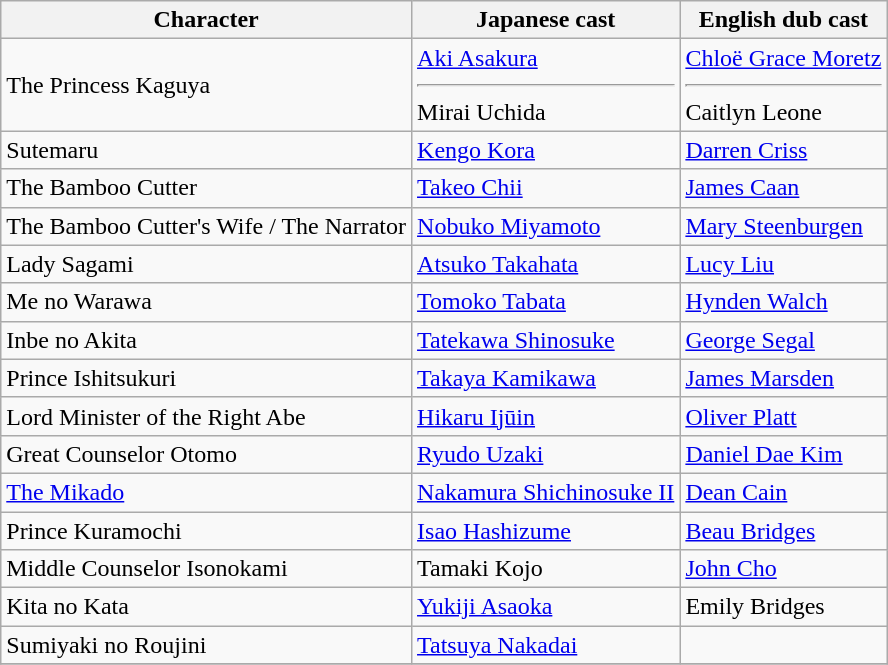<table class="wikitable">
<tr>
<th>Character</th>
<th>Japanese cast</th>
<th>English dub cast</th>
</tr>
<tr>
<td>The Princess Kaguya</td>
<td><a href='#'>Aki Asakura</a><hr>Mirai Uchida </td>
<td><a href='#'>Chloë Grace Moretz</a><hr>Caitlyn Leone </td>
</tr>
<tr>
<td>Sutemaru</td>
<td><a href='#'>Kengo Kora</a></td>
<td><a href='#'>Darren Criss</a></td>
</tr>
<tr>
<td>The Bamboo Cutter</td>
<td><a href='#'>Takeo Chii</a></td>
<td><a href='#'>James Caan</a></td>
</tr>
<tr>
<td>The Bamboo Cutter's Wife / The Narrator</td>
<td><a href='#'>Nobuko Miyamoto</a></td>
<td><a href='#'>Mary Steenburgen</a></td>
</tr>
<tr>
<td>Lady Sagami</td>
<td><a href='#'>Atsuko Takahata</a></td>
<td><a href='#'>Lucy Liu</a></td>
</tr>
<tr>
<td>Me no Warawa</td>
<td><a href='#'>Tomoko Tabata</a></td>
<td><a href='#'>Hynden Walch</a></td>
</tr>
<tr>
<td>Inbe no Akita</td>
<td><a href='#'>Tatekawa Shinosuke</a></td>
<td><a href='#'>George Segal</a></td>
</tr>
<tr>
<td>Prince Ishitsukuri</td>
<td><a href='#'>Takaya Kamikawa</a></td>
<td><a href='#'>James Marsden</a></td>
</tr>
<tr>
<td>Lord Minister of the Right Abe</td>
<td><a href='#'>Hikaru Ijūin</a></td>
<td><a href='#'>Oliver Platt</a></td>
</tr>
<tr>
<td>Great Counselor Otomo</td>
<td><a href='#'>Ryudo Uzaki</a></td>
<td><a href='#'>Daniel Dae Kim</a></td>
</tr>
<tr>
<td><a href='#'>The Mikado</a></td>
<td><a href='#'>Nakamura Shichinosuke II</a></td>
<td><a href='#'>Dean Cain</a></td>
</tr>
<tr>
<td>Prince Kuramochi</td>
<td><a href='#'>Isao Hashizume</a></td>
<td><a href='#'>Beau Bridges</a></td>
</tr>
<tr>
<td>Middle Counselor Isonokami</td>
<td>Tamaki Kojo</td>
<td><a href='#'>John Cho</a></td>
</tr>
<tr>
<td>Kita no Kata</td>
<td><a href='#'>Yukiji Asaoka</a></td>
<td>Emily Bridges</td>
</tr>
<tr>
<td>Sumiyaki no Roujini</td>
<td><a href='#'>Tatsuya Nakadai</a></td>
<td></td>
</tr>
<tr>
</tr>
</table>
